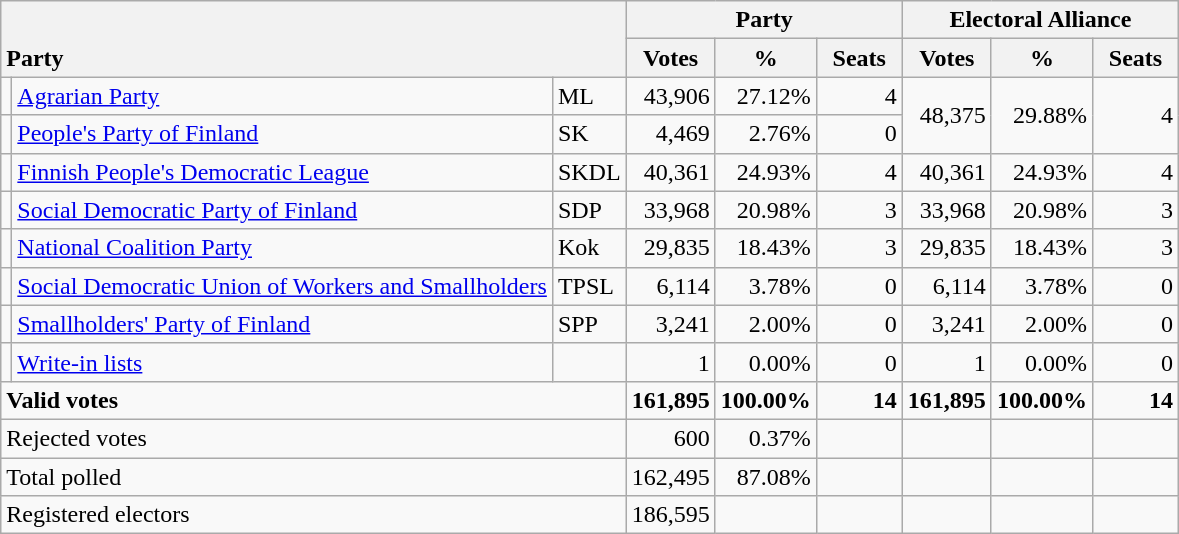<table class="wikitable" border="1" style="text-align:right;">
<tr>
<th style="text-align:left;" valign=bottom rowspan=2 colspan=3>Party</th>
<th colspan=3>Party</th>
<th colspan=3>Electoral Alliance</th>
</tr>
<tr>
<th align=center valign=bottom width="50">Votes</th>
<th align=center valign=bottom width="50">%</th>
<th align=center valign=bottom width="50">Seats</th>
<th align=center valign=bottom width="50">Votes</th>
<th align=center valign=bottom width="50">%</th>
<th align=center valign=bottom width="50">Seats</th>
</tr>
<tr>
<td></td>
<td align=left><a href='#'>Agrarian Party</a></td>
<td align=left>ML</td>
<td>43,906</td>
<td>27.12%</td>
<td>4</td>
<td rowspan=2>48,375</td>
<td rowspan=2>29.88%</td>
<td rowspan=2>4</td>
</tr>
<tr>
<td></td>
<td align=left><a href='#'>People's Party of Finland</a></td>
<td align=left>SK</td>
<td>4,469</td>
<td>2.76%</td>
<td>0</td>
</tr>
<tr>
<td></td>
<td align=left><a href='#'>Finnish People's Democratic League</a></td>
<td align=left>SKDL</td>
<td>40,361</td>
<td>24.93%</td>
<td>4</td>
<td>40,361</td>
<td>24.93%</td>
<td>4</td>
</tr>
<tr>
<td></td>
<td align=left style="white-space: nowrap;"><a href='#'>Social Democratic Party of Finland</a></td>
<td align=left>SDP</td>
<td>33,968</td>
<td>20.98%</td>
<td>3</td>
<td>33,968</td>
<td>20.98%</td>
<td>3</td>
</tr>
<tr>
<td></td>
<td align=left><a href='#'>National Coalition Party</a></td>
<td align=left>Kok</td>
<td>29,835</td>
<td>18.43%</td>
<td>3</td>
<td>29,835</td>
<td>18.43%</td>
<td>3</td>
</tr>
<tr>
<td></td>
<td align=left><a href='#'>Social Democratic Union of Workers and Smallholders</a></td>
<td align=left>TPSL</td>
<td>6,114</td>
<td>3.78%</td>
<td>0</td>
<td>6,114</td>
<td>3.78%</td>
<td>0</td>
</tr>
<tr>
<td></td>
<td align=left><a href='#'>Smallholders' Party of Finland</a></td>
<td align=left>SPP</td>
<td>3,241</td>
<td>2.00%</td>
<td>0</td>
<td>3,241</td>
<td>2.00%</td>
<td>0</td>
</tr>
<tr>
<td></td>
<td align=left><a href='#'>Write-in lists</a></td>
<td align=left></td>
<td>1</td>
<td>0.00%</td>
<td>0</td>
<td>1</td>
<td>0.00%</td>
<td>0</td>
</tr>
<tr style="font-weight:bold">
<td align=left colspan=3>Valid votes</td>
<td>161,895</td>
<td>100.00%</td>
<td>14</td>
<td>161,895</td>
<td>100.00%</td>
<td>14</td>
</tr>
<tr>
<td align=left colspan=3>Rejected votes</td>
<td>600</td>
<td>0.37%</td>
<td></td>
<td></td>
<td></td>
<td></td>
</tr>
<tr>
<td align=left colspan=3>Total polled</td>
<td>162,495</td>
<td>87.08%</td>
<td></td>
<td></td>
<td></td>
<td></td>
</tr>
<tr>
<td align=left colspan=3>Registered electors</td>
<td>186,595</td>
<td></td>
<td></td>
<td></td>
<td></td>
<td></td>
</tr>
</table>
